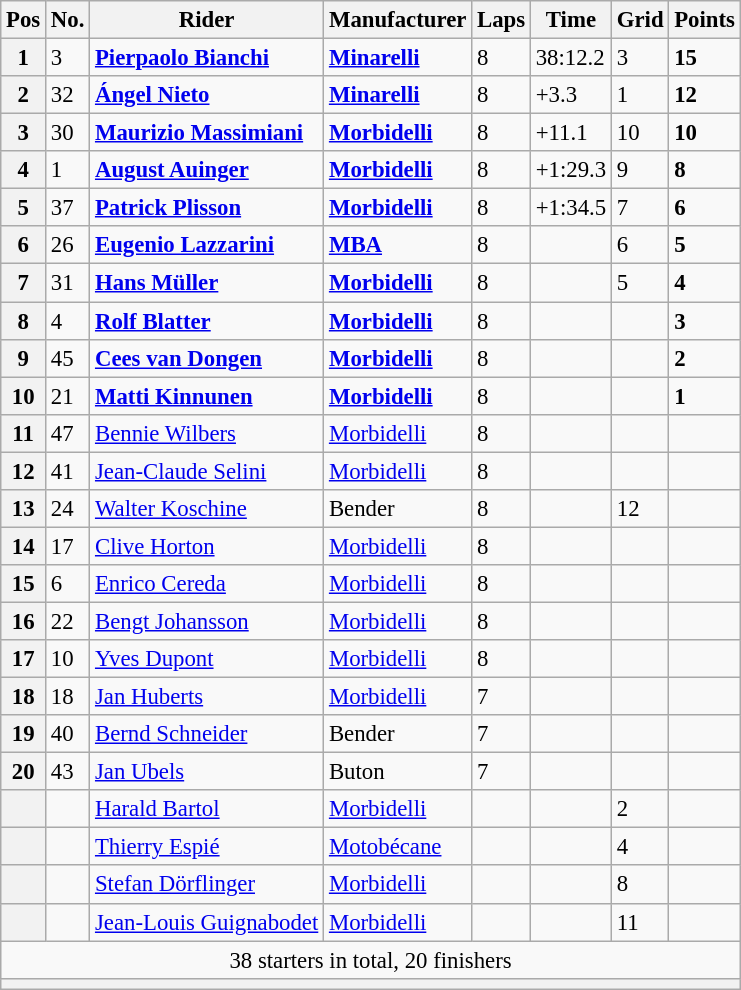<table class="wikitable" style="font-size: 95%;">
<tr>
<th>Pos</th>
<th>No.</th>
<th>Rider</th>
<th>Manufacturer</th>
<th>Laps</th>
<th>Time</th>
<th>Grid</th>
<th>Points</th>
</tr>
<tr>
<th>1</th>
<td>3</td>
<td> <strong><a href='#'>Pierpaolo Bianchi</a></strong></td>
<td><strong><a href='#'>Minarelli</a></strong></td>
<td>8</td>
<td>38:12.2</td>
<td>3</td>
<td><strong>15</strong></td>
</tr>
<tr>
<th>2</th>
<td>32</td>
<td> <strong><a href='#'>Ángel Nieto</a></strong></td>
<td><strong><a href='#'>Minarelli</a></strong></td>
<td>8</td>
<td>+3.3</td>
<td>1</td>
<td><strong>12</strong></td>
</tr>
<tr>
<th>3</th>
<td>30</td>
<td> <strong><a href='#'>Maurizio Massimiani</a></strong></td>
<td><strong><a href='#'>Morbidelli</a></strong></td>
<td>8</td>
<td>+11.1</td>
<td>10</td>
<td><strong>10</strong></td>
</tr>
<tr>
<th>4</th>
<td>1</td>
<td> <strong><a href='#'>August Auinger</a></strong></td>
<td><strong><a href='#'>Morbidelli</a></strong></td>
<td>8</td>
<td>+1:29.3</td>
<td>9</td>
<td><strong>8</strong></td>
</tr>
<tr>
<th>5</th>
<td>37</td>
<td> <strong><a href='#'>Patrick Plisson</a></strong></td>
<td><strong><a href='#'>Morbidelli</a></strong></td>
<td>8</td>
<td>+1:34.5</td>
<td>7</td>
<td><strong>6</strong></td>
</tr>
<tr>
<th>6</th>
<td>26</td>
<td> <strong><a href='#'>Eugenio Lazzarini</a></strong></td>
<td><strong><a href='#'>MBA</a></strong></td>
<td>8</td>
<td></td>
<td>6</td>
<td><strong>5</strong></td>
</tr>
<tr>
<th>7</th>
<td>31</td>
<td> <strong><a href='#'>Hans Müller</a></strong></td>
<td><strong><a href='#'>Morbidelli</a></strong></td>
<td>8</td>
<td></td>
<td>5</td>
<td><strong>4</strong></td>
</tr>
<tr>
<th>8</th>
<td>4</td>
<td> <strong><a href='#'>Rolf Blatter</a></strong></td>
<td><strong><a href='#'>Morbidelli</a></strong></td>
<td>8</td>
<td></td>
<td></td>
<td><strong>3</strong></td>
</tr>
<tr>
<th>9</th>
<td>45</td>
<td> <strong><a href='#'>Cees van Dongen</a></strong></td>
<td><strong><a href='#'>Morbidelli</a></strong></td>
<td>8</td>
<td></td>
<td></td>
<td><strong>2</strong></td>
</tr>
<tr>
<th>10</th>
<td>21</td>
<td> <strong><a href='#'>Matti Kinnunen</a></strong></td>
<td><strong><a href='#'>Morbidelli</a></strong></td>
<td>8</td>
<td></td>
<td></td>
<td><strong>1</strong></td>
</tr>
<tr>
<th>11</th>
<td>47</td>
<td> <a href='#'>Bennie Wilbers</a></td>
<td><a href='#'>Morbidelli</a></td>
<td>8</td>
<td></td>
<td></td>
<td></td>
</tr>
<tr>
<th>12</th>
<td>41</td>
<td> <a href='#'>Jean-Claude Selini</a></td>
<td><a href='#'>Morbidelli</a></td>
<td>8</td>
<td></td>
<td></td>
<td></td>
</tr>
<tr>
<th>13</th>
<td>24</td>
<td> <a href='#'>Walter Koschine</a></td>
<td>Bender</td>
<td>8</td>
<td></td>
<td>12</td>
<td></td>
</tr>
<tr>
<th>14</th>
<td>17</td>
<td> <a href='#'>Clive Horton</a></td>
<td><a href='#'>Morbidelli</a></td>
<td>8</td>
<td></td>
<td></td>
<td></td>
</tr>
<tr>
<th>15</th>
<td>6</td>
<td> <a href='#'>Enrico Cereda</a></td>
<td><a href='#'>Morbidelli</a></td>
<td>8</td>
<td></td>
<td></td>
<td></td>
</tr>
<tr>
<th>16</th>
<td>22</td>
<td> <a href='#'>Bengt Johansson</a></td>
<td><a href='#'>Morbidelli</a></td>
<td>8</td>
<td></td>
<td></td>
<td></td>
</tr>
<tr>
<th>17</th>
<td>10</td>
<td> <a href='#'>Yves Dupont</a></td>
<td><a href='#'>Morbidelli</a></td>
<td>8</td>
<td></td>
<td></td>
<td></td>
</tr>
<tr>
<th>18</th>
<td>18</td>
<td> <a href='#'>Jan Huberts</a></td>
<td><a href='#'>Morbidelli</a></td>
<td>7</td>
<td></td>
<td></td>
<td></td>
</tr>
<tr>
<th>19</th>
<td>40</td>
<td> <a href='#'>Bernd Schneider</a></td>
<td>Bender</td>
<td>7</td>
<td></td>
<td></td>
<td></td>
</tr>
<tr>
<th>20</th>
<td>43</td>
<td> <a href='#'>Jan Ubels</a></td>
<td>Buton</td>
<td>7</td>
<td></td>
<td></td>
<td></td>
</tr>
<tr>
<th></th>
<td></td>
<td> <a href='#'>Harald Bartol</a></td>
<td><a href='#'>Morbidelli</a></td>
<td></td>
<td></td>
<td>2</td>
<td></td>
</tr>
<tr>
<th></th>
<td></td>
<td> <a href='#'>Thierry Espié</a></td>
<td><a href='#'>Motobécane</a></td>
<td></td>
<td></td>
<td>4</td>
<td></td>
</tr>
<tr>
<th></th>
<td></td>
<td> <a href='#'>Stefan Dörflinger</a></td>
<td><a href='#'>Morbidelli</a></td>
<td></td>
<td></td>
<td>8</td>
<td></td>
</tr>
<tr>
<th></th>
<td></td>
<td> <a href='#'>Jean-Louis Guignabodet</a></td>
<td><a href='#'>Morbidelli</a></td>
<td></td>
<td></td>
<td>11</td>
<td></td>
</tr>
<tr>
<td colspan=8 align=center>38 starters in total, 20 finishers</td>
</tr>
<tr>
<th colspan=8></th>
</tr>
</table>
